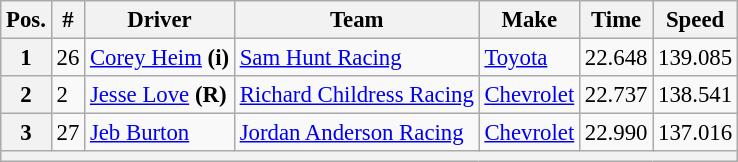<table class="wikitable" style="font-size:95%">
<tr>
<th>Pos.</th>
<th>#</th>
<th>Driver</th>
<th>Team</th>
<th>Make</th>
<th>Time</th>
<th>Speed</th>
</tr>
<tr>
<th>1</th>
<td>26</td>
<td><a href='#'>Corey Heim</a> <strong>(i)</strong></td>
<td><a href='#'>Sam Hunt Racing</a></td>
<td><a href='#'>Toyota</a></td>
<td>22.648</td>
<td>139.085</td>
</tr>
<tr>
<th>2</th>
<td>2</td>
<td><a href='#'>Jesse Love</a> <strong>(R)</strong></td>
<td><a href='#'>Richard Childress Racing</a></td>
<td><a href='#'>Chevrolet</a></td>
<td>22.737</td>
<td>138.541</td>
</tr>
<tr>
<th>3</th>
<td>27</td>
<td><a href='#'>Jeb Burton</a></td>
<td><a href='#'>Jordan Anderson Racing</a></td>
<td><a href='#'>Chevrolet</a></td>
<td>22.990</td>
<td>137.016</td>
</tr>
<tr>
<th colspan="7"></th>
</tr>
</table>
